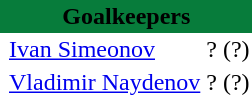<table class="toccolours" border="0" cellpadding="2" cellspacing="0" align=left style="margin:0.5em;">
<tr>
<th colspan="4" align="center" bgcolor="#077C3B"><span>Goalkeepers</span></th>
</tr>
<tr>
<td></td>
<td> <a href='#'>Ivan Simeonov</a></td>
<td>?</td>
<td>(?)</td>
</tr>
<tr>
<td></td>
<td> <a href='#'>Vladimir Naydenov</a></td>
<td>?</td>
<td>(?)</td>
</tr>
<tr>
</tr>
</table>
